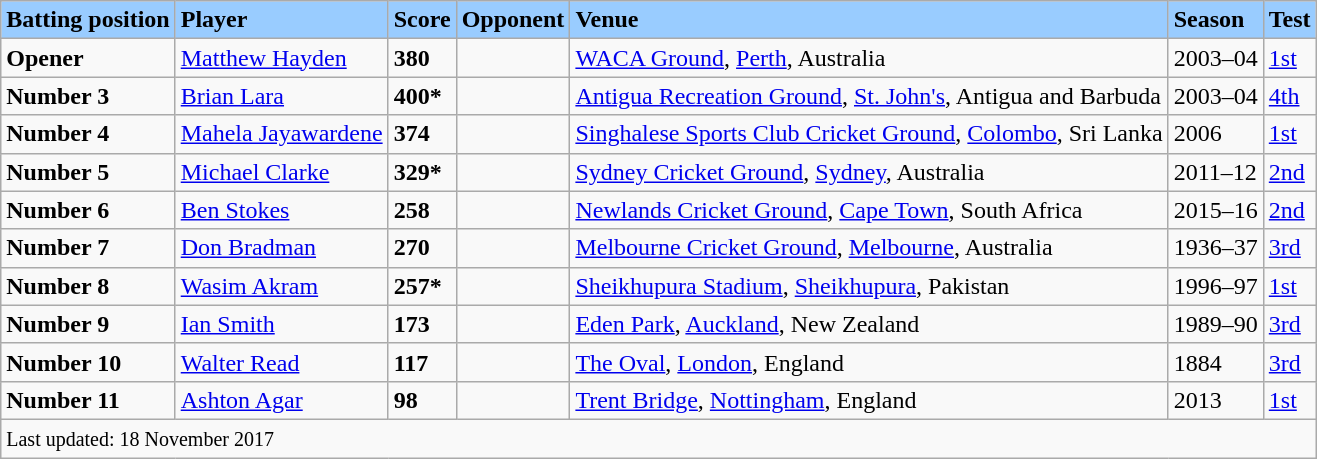<table class="wikitable">
<tr style="background:#9cf;">
<td><strong>Batting position</strong></td>
<td><strong>Player</strong></td>
<td><strong>Score</strong></td>
<td><strong>Opponent</strong></td>
<td><strong>Venue</strong></td>
<td><strong>Season</strong></td>
<td><strong>Test</strong></td>
</tr>
<tr>
<td><strong>Opener</strong></td>
<td> <a href='#'>Matthew Hayden</a></td>
<td><strong>380</strong></td>
<td></td>
<td><a href='#'>WACA Ground</a>, <a href='#'>Perth</a>, Australia</td>
<td>2003–04</td>
<td><a href='#'>1st</a></td>
</tr>
<tr>
<td><strong>Number 3</strong></td>
<td> <a href='#'>Brian Lara</a></td>
<td><strong>400*</strong></td>
<td></td>
<td><a href='#'>Antigua Recreation Ground</a>, <a href='#'>St. John's</a>, Antigua and Barbuda</td>
<td>2003–04</td>
<td><a href='#'>4th</a></td>
</tr>
<tr>
<td><strong>Number 4</strong></td>
<td> <a href='#'>Mahela Jayawardene</a></td>
<td><strong>374</strong></td>
<td></td>
<td><a href='#'>Singhalese Sports Club Cricket Ground</a>, <a href='#'>Colombo</a>, Sri Lanka</td>
<td>2006</td>
<td><a href='#'>1st</a></td>
</tr>
<tr>
<td><strong>Number 5</strong></td>
<td> <a href='#'>Michael Clarke</a></td>
<td><strong>329*</strong></td>
<td></td>
<td><a href='#'>Sydney Cricket Ground</a>, <a href='#'>Sydney</a>, Australia</td>
<td>2011–12</td>
<td><a href='#'>2nd</a></td>
</tr>
<tr>
<td><strong>Number 6</strong></td>
<td> <a href='#'>Ben Stokes</a></td>
<td><strong>258</strong></td>
<td></td>
<td><a href='#'>Newlands Cricket Ground</a>, <a href='#'>Cape Town</a>, South Africa</td>
<td>2015–16</td>
<td><a href='#'>2nd</a></td>
</tr>
<tr>
<td><strong>Number 7</strong></td>
<td> <a href='#'>Don Bradman</a></td>
<td><strong>270</strong></td>
<td></td>
<td><a href='#'>Melbourne Cricket Ground</a>, <a href='#'>Melbourne</a>, Australia</td>
<td>1936–37</td>
<td><a href='#'>3rd</a></td>
</tr>
<tr>
<td><strong>Number 8</strong></td>
<td> <a href='#'>Wasim Akram</a></td>
<td><strong>257*</strong></td>
<td></td>
<td><a href='#'>Sheikhupura Stadium</a>, <a href='#'>Sheikhupura</a>, Pakistan</td>
<td>1996–97</td>
<td><a href='#'>1st</a></td>
</tr>
<tr>
<td><strong>Number 9</strong></td>
<td> <a href='#'>Ian Smith</a></td>
<td><strong>173</strong></td>
<td></td>
<td><a href='#'>Eden Park</a>, <a href='#'>Auckland</a>, New Zealand</td>
<td>1989–90</td>
<td><a href='#'>3rd</a></td>
</tr>
<tr>
<td><strong>Number 10</strong></td>
<td> <a href='#'>Walter Read</a></td>
<td><strong>117</strong></td>
<td></td>
<td><a href='#'>The Oval</a>, <a href='#'>London</a>, England</td>
<td>1884</td>
<td><a href='#'>3rd</a></td>
</tr>
<tr>
<td><strong>Number 11</strong></td>
<td> <a href='#'>Ashton Agar</a></td>
<td><strong>98</strong></td>
<td></td>
<td><a href='#'>Trent Bridge</a>, <a href='#'>Nottingham</a>, England</td>
<td>2013</td>
<td><a href='#'>1st</a></td>
</tr>
<tr>
<td colspan=7><small>Last updated: 18 November 2017</small></td>
</tr>
</table>
